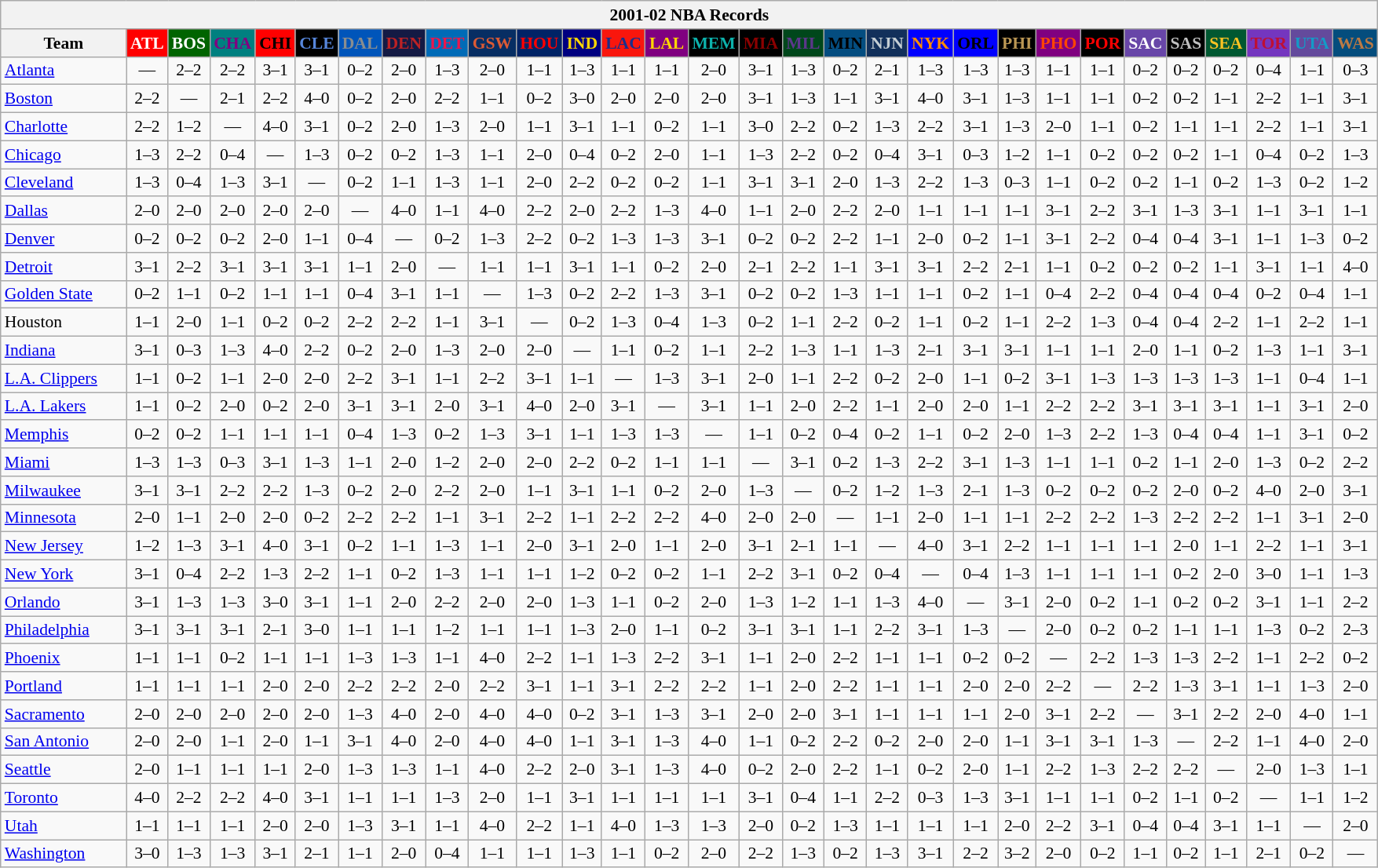<table class="wikitable" style="font-size:90%; text-align:center;">
<tr>
<th colspan=30>2001-02 NBA Records</th>
</tr>
<tr>
<th width=100>Team</th>
<th style="background:#FF0000;color:#FFFFFF;width=35">ATL</th>
<th style="background:#006400;color:#FFFFFF;width=35">BOS</th>
<th style="background:#008080;color:#800080;width=35">CHA</th>
<th style="background:#FF0000;color:#000000;width=35">CHI</th>
<th style="background:#000000;color:#5787DC;width=35">CLE</th>
<th style="background:#0055BA;color:#898D8F;width=35">DAL</th>
<th style="background:#141A44;color:#BC2224;width=35">DEN</th>
<th style="background:#006BB7;color:#ED164B;width=35">DET</th>
<th style="background:#072E63;color:#DC5A34;width=35">GSW</th>
<th style="background:#002366;color:#FF0000;width=35">HOU</th>
<th style="background:#000080;color:#FFD700;width=35">IND</th>
<th style="background:#F9160D;color:#1A2E8B;width=35">LAC</th>
<th style="background:#800080;color:#FFD700;width=35">LAL</th>
<th style="background:#000000;color:#0CB2AC;width=35">MEM</th>
<th style="background:#000000;color:#8B0000;width=35">MIA</th>
<th style="background:#00471B;color:#5C378A;width=35">MIL</th>
<th style="background:#044D80;color:#000000;width=35">MIN</th>
<th style="background:#12305B;color:#C4CED4;width=35">NJN</th>
<th style="background:#0000FF;color:#FF8C00;width=35">NYK</th>
<th style="background:#0000FF;color:#000000;width=35">ORL</th>
<th style="background:#000000;color:#BB9754;width=35">PHI</th>
<th style="background:#800080;color:#FF4500;width=35">PHO</th>
<th style="background:#000000;color:#FF0000;width=35">POR</th>
<th style="background:#6846A8;color:#FFFFFF;width=35">SAC</th>
<th style="background:#000000;color:#C0C0C0;width=35">SAS</th>
<th style="background:#005831;color:#FFC322;width=35">SEA</th>
<th style="background:#7436BF;color:#BE0F34;width=35">TOR</th>
<th style="background:#644A9C;color:#149BC7;width=35">UTA</th>
<th style="background:#044D7D;color:#BC7A44;width=35">WAS</th>
</tr>
<tr>
<td style="text-align:left;"><a href='#'>Atlanta</a></td>
<td>—</td>
<td>2–2</td>
<td>2–2</td>
<td>3–1</td>
<td>3–1</td>
<td>0–2</td>
<td>2–0</td>
<td>1–3</td>
<td>2–0</td>
<td>1–1</td>
<td>1–3</td>
<td>1–1</td>
<td>1–1</td>
<td>2–0</td>
<td>3–1</td>
<td>1–3</td>
<td>0–2</td>
<td>2–1</td>
<td>1–3</td>
<td>1–3</td>
<td>1–3</td>
<td>1–1</td>
<td>1–1</td>
<td>0–2</td>
<td>0–2</td>
<td>0–2</td>
<td>0–4</td>
<td>1–1</td>
<td>0–3</td>
</tr>
<tr>
<td style="text-align:left;"><a href='#'>Boston</a></td>
<td>2–2</td>
<td>—</td>
<td>2–1</td>
<td>2–2</td>
<td>4–0</td>
<td>0–2</td>
<td>2–0</td>
<td>2–2</td>
<td>1–1</td>
<td>0–2</td>
<td>3–0</td>
<td>2–0</td>
<td>2–0</td>
<td>2–0</td>
<td>3–1</td>
<td>1–3</td>
<td>1–1</td>
<td>3–1</td>
<td>4–0</td>
<td>3–1</td>
<td>1–3</td>
<td>1–1</td>
<td>1–1</td>
<td>0–2</td>
<td>0–2</td>
<td>1–1</td>
<td>2–2</td>
<td>1–1</td>
<td>3–1</td>
</tr>
<tr>
<td style="text-align:left;"><a href='#'>Charlotte</a></td>
<td>2–2</td>
<td>1–2</td>
<td>—</td>
<td>4–0</td>
<td>3–1</td>
<td>0–2</td>
<td>2–0</td>
<td>1–3</td>
<td>2–0</td>
<td>1–1</td>
<td>3–1</td>
<td>1–1</td>
<td>0–2</td>
<td>1–1</td>
<td>3–0</td>
<td>2–2</td>
<td>0–2</td>
<td>1–3</td>
<td>2–2</td>
<td>3–1</td>
<td>1–3</td>
<td>2–0</td>
<td>1–1</td>
<td>0–2</td>
<td>1–1</td>
<td>1–1</td>
<td>2–2</td>
<td>1–1</td>
<td>3–1</td>
</tr>
<tr>
<td style="text-align:left;"><a href='#'>Chicago</a></td>
<td>1–3</td>
<td>2–2</td>
<td>0–4</td>
<td>—</td>
<td>1–3</td>
<td>0–2</td>
<td>0–2</td>
<td>1–3</td>
<td>1–1</td>
<td>2–0</td>
<td>0–4</td>
<td>0–2</td>
<td>2–0</td>
<td>1–1</td>
<td>1–3</td>
<td>2–2</td>
<td>0–2</td>
<td>0–4</td>
<td>3–1</td>
<td>0–3</td>
<td>1–2</td>
<td>1–1</td>
<td>0–2</td>
<td>0–2</td>
<td>0–2</td>
<td>1–1</td>
<td>0–4</td>
<td>0–2</td>
<td>1–3</td>
</tr>
<tr>
<td style="text-align:left;"><a href='#'>Cleveland</a></td>
<td>1–3</td>
<td>0–4</td>
<td>1–3</td>
<td>3–1</td>
<td>—</td>
<td>0–2</td>
<td>1–1</td>
<td>1–3</td>
<td>1–1</td>
<td>2–0</td>
<td>2–2</td>
<td>0–2</td>
<td>0–2</td>
<td>1–1</td>
<td>3–1</td>
<td>3–1</td>
<td>2–0</td>
<td>1–3</td>
<td>2–2</td>
<td>1–3</td>
<td>0–3</td>
<td>1–1</td>
<td>0–2</td>
<td>0–2</td>
<td>1–1</td>
<td>0–2</td>
<td>1–3</td>
<td>0–2</td>
<td>1–2</td>
</tr>
<tr>
<td style="text-align:left;"><a href='#'>Dallas</a></td>
<td>2–0</td>
<td>2–0</td>
<td>2–0</td>
<td>2–0</td>
<td>2–0</td>
<td>—</td>
<td>4–0</td>
<td>1–1</td>
<td>4–0</td>
<td>2–2</td>
<td>2–0</td>
<td>2–2</td>
<td>1–3</td>
<td>4–0</td>
<td>1–1</td>
<td>2–0</td>
<td>2–2</td>
<td>2–0</td>
<td>1–1</td>
<td>1–1</td>
<td>1–1</td>
<td>3–1</td>
<td>2–2</td>
<td>3–1</td>
<td>1–3</td>
<td>3–1</td>
<td>1–1</td>
<td>3–1</td>
<td>1–1</td>
</tr>
<tr>
<td style="text-align:left;"><a href='#'>Denver</a></td>
<td>0–2</td>
<td>0–2</td>
<td>0–2</td>
<td>2–0</td>
<td>1–1</td>
<td>0–4</td>
<td>—</td>
<td>0–2</td>
<td>1–3</td>
<td>2–2</td>
<td>0–2</td>
<td>1–3</td>
<td>1–3</td>
<td>3–1</td>
<td>0–2</td>
<td>0–2</td>
<td>2–2</td>
<td>1–1</td>
<td>2–0</td>
<td>0–2</td>
<td>1–1</td>
<td>3–1</td>
<td>2–2</td>
<td>0–4</td>
<td>0–4</td>
<td>3–1</td>
<td>1–1</td>
<td>1–3</td>
<td>0–2</td>
</tr>
<tr>
<td style="text-align:left;"><a href='#'>Detroit</a></td>
<td>3–1</td>
<td>2–2</td>
<td>3–1</td>
<td>3–1</td>
<td>3–1</td>
<td>1–1</td>
<td>2–0</td>
<td>—</td>
<td>1–1</td>
<td>1–1</td>
<td>3–1</td>
<td>1–1</td>
<td>0–2</td>
<td>2–0</td>
<td>2–1</td>
<td>2–2</td>
<td>1–1</td>
<td>3–1</td>
<td>3–1</td>
<td>2–2</td>
<td>2–1</td>
<td>1–1</td>
<td>0–2</td>
<td>0–2</td>
<td>0–2</td>
<td>1–1</td>
<td>3–1</td>
<td>1–1</td>
<td>4–0</td>
</tr>
<tr>
<td style="text-align:left;"><a href='#'>Golden State</a></td>
<td>0–2</td>
<td>1–1</td>
<td>0–2</td>
<td>1–1</td>
<td>1–1</td>
<td>0–4</td>
<td>3–1</td>
<td>1–1</td>
<td>—</td>
<td>1–3</td>
<td>0–2</td>
<td>2–2</td>
<td>1–3</td>
<td>3–1</td>
<td>0–2</td>
<td>0–2</td>
<td>1–3</td>
<td>1–1</td>
<td>1–1</td>
<td>0–2</td>
<td>1–1</td>
<td>0–4</td>
<td>2–2</td>
<td>0–4</td>
<td>0–4</td>
<td>0–4</td>
<td>0–2</td>
<td>0–4</td>
<td>1–1</td>
</tr>
<tr>
<td style="text-align:left;">Houston</td>
<td>1–1</td>
<td>2–0</td>
<td>1–1</td>
<td>0–2</td>
<td>0–2</td>
<td>2–2</td>
<td>2–2</td>
<td>1–1</td>
<td>3–1</td>
<td>—</td>
<td>0–2</td>
<td>1–3</td>
<td>0–4</td>
<td>1–3</td>
<td>0–2</td>
<td>1–1</td>
<td>2–2</td>
<td>0–2</td>
<td>1–1</td>
<td>0–2</td>
<td>1–1</td>
<td>2–2</td>
<td>1–3</td>
<td>0–4</td>
<td>0–4</td>
<td>2–2</td>
<td>1–1</td>
<td>2–2</td>
<td>1–1</td>
</tr>
<tr>
<td style="text-align:left;"><a href='#'>Indiana</a></td>
<td>3–1</td>
<td>0–3</td>
<td>1–3</td>
<td>4–0</td>
<td>2–2</td>
<td>0–2</td>
<td>2–0</td>
<td>1–3</td>
<td>2–0</td>
<td>2–0</td>
<td>—</td>
<td>1–1</td>
<td>0–2</td>
<td>1–1</td>
<td>2–2</td>
<td>1–3</td>
<td>1–1</td>
<td>1–3</td>
<td>2–1</td>
<td>3–1</td>
<td>3–1</td>
<td>1–1</td>
<td>1–1</td>
<td>2–0</td>
<td>1–1</td>
<td>0–2</td>
<td>1–3</td>
<td>1–1</td>
<td>3–1</td>
</tr>
<tr>
<td style="text-align:left;"><a href='#'>L.A. Clippers</a></td>
<td>1–1</td>
<td>0–2</td>
<td>1–1</td>
<td>2–0</td>
<td>2–0</td>
<td>2–2</td>
<td>3–1</td>
<td>1–1</td>
<td>2–2</td>
<td>3–1</td>
<td>1–1</td>
<td>—</td>
<td>1–3</td>
<td>3–1</td>
<td>2–0</td>
<td>1–1</td>
<td>2–2</td>
<td>0–2</td>
<td>2–0</td>
<td>1–1</td>
<td>0–2</td>
<td>3–1</td>
<td>1–3</td>
<td>1–3</td>
<td>1–3</td>
<td>1–3</td>
<td>1–1</td>
<td>0–4</td>
<td>1–1</td>
</tr>
<tr>
<td style="text-align:left;"><a href='#'>L.A. Lakers</a></td>
<td>1–1</td>
<td>0–2</td>
<td>2–0</td>
<td>0–2</td>
<td>2–0</td>
<td>3–1</td>
<td>3–1</td>
<td>2–0</td>
<td>3–1</td>
<td>4–0</td>
<td>2–0</td>
<td>3–1</td>
<td>—</td>
<td>3–1</td>
<td>1–1</td>
<td>2–0</td>
<td>2–2</td>
<td>1–1</td>
<td>2–0</td>
<td>2–0</td>
<td>1–1</td>
<td>2–2</td>
<td>2–2</td>
<td>3–1</td>
<td>3–1</td>
<td>3–1</td>
<td>1–1</td>
<td>3–1</td>
<td>2–0</td>
</tr>
<tr>
<td style="text-align:left;"><a href='#'>Memphis</a></td>
<td>0–2</td>
<td>0–2</td>
<td>1–1</td>
<td>1–1</td>
<td>1–1</td>
<td>0–4</td>
<td>1–3</td>
<td>0–2</td>
<td>1–3</td>
<td>3–1</td>
<td>1–1</td>
<td>1–3</td>
<td>1–3</td>
<td>—</td>
<td>1–1</td>
<td>0–2</td>
<td>0–4</td>
<td>0–2</td>
<td>1–1</td>
<td>0–2</td>
<td>2–0</td>
<td>1–3</td>
<td>2–2</td>
<td>1–3</td>
<td>0–4</td>
<td>0–4</td>
<td>1–1</td>
<td>3–1</td>
<td>0–2</td>
</tr>
<tr>
<td style="text-align:left;"><a href='#'>Miami</a></td>
<td>1–3</td>
<td>1–3</td>
<td>0–3</td>
<td>3–1</td>
<td>1–3</td>
<td>1–1</td>
<td>2–0</td>
<td>1–2</td>
<td>2–0</td>
<td>2–0</td>
<td>2–2</td>
<td>0–2</td>
<td>1–1</td>
<td>1–1</td>
<td>—</td>
<td>3–1</td>
<td>0–2</td>
<td>1–3</td>
<td>2–2</td>
<td>3–1</td>
<td>1–3</td>
<td>1–1</td>
<td>1–1</td>
<td>0–2</td>
<td>1–1</td>
<td>2–0</td>
<td>1–3</td>
<td>0–2</td>
<td>2–2</td>
</tr>
<tr>
<td style="text-align:left;"><a href='#'>Milwaukee</a></td>
<td>3–1</td>
<td>3–1</td>
<td>2–2</td>
<td>2–2</td>
<td>1–3</td>
<td>0–2</td>
<td>2–0</td>
<td>2–2</td>
<td>2–0</td>
<td>1–1</td>
<td>3–1</td>
<td>1–1</td>
<td>0–2</td>
<td>2–0</td>
<td>1–3</td>
<td>—</td>
<td>0–2</td>
<td>1–2</td>
<td>1–3</td>
<td>2–1</td>
<td>1–3</td>
<td>0–2</td>
<td>0–2</td>
<td>0–2</td>
<td>2–0</td>
<td>0–2</td>
<td>4–0</td>
<td>2–0</td>
<td>3–1</td>
</tr>
<tr>
<td style="text-align:left;"><a href='#'>Minnesota</a></td>
<td>2–0</td>
<td>1–1</td>
<td>2–0</td>
<td>2–0</td>
<td>0–2</td>
<td>2–2</td>
<td>2–2</td>
<td>1–1</td>
<td>3–1</td>
<td>2–2</td>
<td>1–1</td>
<td>2–2</td>
<td>2–2</td>
<td>4–0</td>
<td>2–0</td>
<td>2–0</td>
<td>—</td>
<td>1–1</td>
<td>2–0</td>
<td>1–1</td>
<td>1–1</td>
<td>2–2</td>
<td>2–2</td>
<td>1–3</td>
<td>2–2</td>
<td>2–2</td>
<td>1–1</td>
<td>3–1</td>
<td>2–0</td>
</tr>
<tr>
<td style="text-align:left;"><a href='#'>New Jersey</a></td>
<td>1–2</td>
<td>1–3</td>
<td>3–1</td>
<td>4–0</td>
<td>3–1</td>
<td>0–2</td>
<td>1–1</td>
<td>1–3</td>
<td>1–1</td>
<td>2–0</td>
<td>3–1</td>
<td>2–0</td>
<td>1–1</td>
<td>2–0</td>
<td>3–1</td>
<td>2–1</td>
<td>1–1</td>
<td>—</td>
<td>4–0</td>
<td>3–1</td>
<td>2–2</td>
<td>1–1</td>
<td>1–1</td>
<td>1–1</td>
<td>2–0</td>
<td>1–1</td>
<td>2–2</td>
<td>1–1</td>
<td>3–1</td>
</tr>
<tr>
<td style="text-align:left;"><a href='#'>New York</a></td>
<td>3–1</td>
<td>0–4</td>
<td>2–2</td>
<td>1–3</td>
<td>2–2</td>
<td>1–1</td>
<td>0–2</td>
<td>1–3</td>
<td>1–1</td>
<td>1–1</td>
<td>1–2</td>
<td>0–2</td>
<td>0–2</td>
<td>1–1</td>
<td>2–2</td>
<td>3–1</td>
<td>0–2</td>
<td>0–4</td>
<td>—</td>
<td>0–4</td>
<td>1–3</td>
<td>1–1</td>
<td>1–1</td>
<td>1–1</td>
<td>0–2</td>
<td>2–0</td>
<td>3–0</td>
<td>1–1</td>
<td>1–3</td>
</tr>
<tr>
<td style="text-align:left;"><a href='#'>Orlando</a></td>
<td>3–1</td>
<td>1–3</td>
<td>1–3</td>
<td>3–0</td>
<td>3–1</td>
<td>1–1</td>
<td>2–0</td>
<td>2–2</td>
<td>2–0</td>
<td>2–0</td>
<td>1–3</td>
<td>1–1</td>
<td>0–2</td>
<td>2–0</td>
<td>1–3</td>
<td>1–2</td>
<td>1–1</td>
<td>1–3</td>
<td>4–0</td>
<td>—</td>
<td>3–1</td>
<td>2–0</td>
<td>0–2</td>
<td>1–1</td>
<td>0–2</td>
<td>0–2</td>
<td>3–1</td>
<td>1–1</td>
<td>2–2</td>
</tr>
<tr>
<td style="text-align:left;"><a href='#'>Philadelphia</a></td>
<td>3–1</td>
<td>3–1</td>
<td>3–1</td>
<td>2–1</td>
<td>3–0</td>
<td>1–1</td>
<td>1–1</td>
<td>1–2</td>
<td>1–1</td>
<td>1–1</td>
<td>1–3</td>
<td>2–0</td>
<td>1–1</td>
<td>0–2</td>
<td>3–1</td>
<td>3–1</td>
<td>1–1</td>
<td>2–2</td>
<td>3–1</td>
<td>1–3</td>
<td>—</td>
<td>2–0</td>
<td>0–2</td>
<td>0–2</td>
<td>1–1</td>
<td>1–1</td>
<td>1–3</td>
<td>0–2</td>
<td>2–3</td>
</tr>
<tr>
<td style="text-align:left;"><a href='#'>Phoenix</a></td>
<td>1–1</td>
<td>1–1</td>
<td>0–2</td>
<td>1–1</td>
<td>1–1</td>
<td>1–3</td>
<td>1–3</td>
<td>1–1</td>
<td>4–0</td>
<td>2–2</td>
<td>1–1</td>
<td>1–3</td>
<td>2–2</td>
<td>3–1</td>
<td>1–1</td>
<td>2–0</td>
<td>2–2</td>
<td>1–1</td>
<td>1–1</td>
<td>0–2</td>
<td>0–2</td>
<td>—</td>
<td>2–2</td>
<td>1–3</td>
<td>1–3</td>
<td>2–2</td>
<td>1–1</td>
<td>2–2</td>
<td>0–2</td>
</tr>
<tr>
<td style="text-align:left;"><a href='#'>Portland</a></td>
<td>1–1</td>
<td>1–1</td>
<td>1–1</td>
<td>2–0</td>
<td>2–0</td>
<td>2–2</td>
<td>2–2</td>
<td>2–0</td>
<td>2–2</td>
<td>3–1</td>
<td>1–1</td>
<td>3–1</td>
<td>2–2</td>
<td>2–2</td>
<td>1–1</td>
<td>2–0</td>
<td>2–2</td>
<td>1–1</td>
<td>1–1</td>
<td>2–0</td>
<td>2–0</td>
<td>2–2</td>
<td>—</td>
<td>2–2</td>
<td>1–3</td>
<td>3–1</td>
<td>1–1</td>
<td>1–3</td>
<td>2–0</td>
</tr>
<tr>
<td style="text-align:left;"><a href='#'>Sacramento</a></td>
<td>2–0</td>
<td>2–0</td>
<td>2–0</td>
<td>2–0</td>
<td>2–0</td>
<td>1–3</td>
<td>4–0</td>
<td>2–0</td>
<td>4–0</td>
<td>4–0</td>
<td>0–2</td>
<td>3–1</td>
<td>1–3</td>
<td>3–1</td>
<td>2–0</td>
<td>2–0</td>
<td>3–1</td>
<td>1–1</td>
<td>1–1</td>
<td>1–1</td>
<td>2–0</td>
<td>3–1</td>
<td>2–2</td>
<td>—</td>
<td>3–1</td>
<td>2–2</td>
<td>2–0</td>
<td>4–0</td>
<td>1–1</td>
</tr>
<tr>
<td style="text-align:left;"><a href='#'>San Antonio</a></td>
<td>2–0</td>
<td>2–0</td>
<td>1–1</td>
<td>2–0</td>
<td>1–1</td>
<td>3–1</td>
<td>4–0</td>
<td>2–0</td>
<td>4–0</td>
<td>4–0</td>
<td>1–1</td>
<td>3–1</td>
<td>1–3</td>
<td>4–0</td>
<td>1–1</td>
<td>0–2</td>
<td>2–2</td>
<td>0–2</td>
<td>2–0</td>
<td>2–0</td>
<td>1–1</td>
<td>3–1</td>
<td>3–1</td>
<td>1–3</td>
<td>—</td>
<td>2–2</td>
<td>1–1</td>
<td>4–0</td>
<td>2–0</td>
</tr>
<tr>
<td style="text-align:left;"><a href='#'>Seattle</a></td>
<td>2–0</td>
<td>1–1</td>
<td>1–1</td>
<td>1–1</td>
<td>2–0</td>
<td>1–3</td>
<td>1–3</td>
<td>1–1</td>
<td>4–0</td>
<td>2–2</td>
<td>2–0</td>
<td>3–1</td>
<td>1–3</td>
<td>4–0</td>
<td>0–2</td>
<td>2–0</td>
<td>2–2</td>
<td>1–1</td>
<td>0–2</td>
<td>2–0</td>
<td>1–1</td>
<td>2–2</td>
<td>1–3</td>
<td>2–2</td>
<td>2–2</td>
<td>—</td>
<td>2–0</td>
<td>1–3</td>
<td>1–1</td>
</tr>
<tr>
<td style="text-align:left;"><a href='#'>Toronto</a></td>
<td>4–0</td>
<td>2–2</td>
<td>2–2</td>
<td>4–0</td>
<td>3–1</td>
<td>1–1</td>
<td>1–1</td>
<td>1–3</td>
<td>2–0</td>
<td>1–1</td>
<td>3–1</td>
<td>1–1</td>
<td>1–1</td>
<td>1–1</td>
<td>3–1</td>
<td>0–4</td>
<td>1–1</td>
<td>2–2</td>
<td>0–3</td>
<td>1–3</td>
<td>3–1</td>
<td>1–1</td>
<td>1–1</td>
<td>0–2</td>
<td>1–1</td>
<td>0–2</td>
<td>—</td>
<td>1–1</td>
<td>1–2</td>
</tr>
<tr>
<td style="text-align:left;"><a href='#'>Utah</a></td>
<td>1–1</td>
<td>1–1</td>
<td>1–1</td>
<td>2–0</td>
<td>2–0</td>
<td>1–3</td>
<td>3–1</td>
<td>1–1</td>
<td>4–0</td>
<td>2–2</td>
<td>1–1</td>
<td>4–0</td>
<td>1–3</td>
<td>1–3</td>
<td>2–0</td>
<td>0–2</td>
<td>1–3</td>
<td>1–1</td>
<td>1–1</td>
<td>1–1</td>
<td>2–0</td>
<td>2–2</td>
<td>3–1</td>
<td>0–4</td>
<td>0–4</td>
<td>3–1</td>
<td>1–1</td>
<td>—</td>
<td>2–0</td>
</tr>
<tr>
<td style="text-align:left;"><a href='#'>Washington</a></td>
<td>3–0</td>
<td>1–3</td>
<td>1–3</td>
<td>3–1</td>
<td>2–1</td>
<td>1–1</td>
<td>2–0</td>
<td>0–4</td>
<td>1–1</td>
<td>1–1</td>
<td>1–3</td>
<td>1–1</td>
<td>0–2</td>
<td>2–0</td>
<td>2–2</td>
<td>1–3</td>
<td>0–2</td>
<td>1–3</td>
<td>3–1</td>
<td>2–2</td>
<td>3–2</td>
<td>2–0</td>
<td>0–2</td>
<td>1–1</td>
<td>0–2</td>
<td>1–1</td>
<td>2–1</td>
<td>0–2</td>
<td>—</td>
</tr>
</table>
